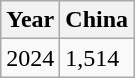<table class="wikitable">
<tr>
<th>Year</th>
<th>China</th>
</tr>
<tr>
<td>2024</td>
<td>1,514</td>
</tr>
</table>
